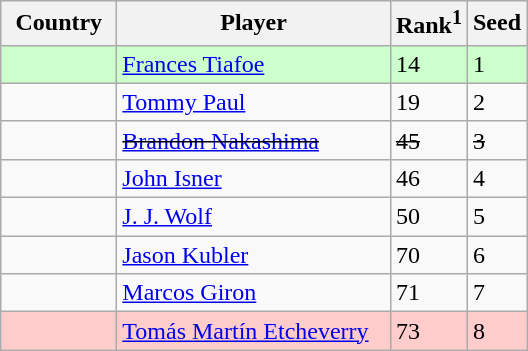<table class="sortable wikitable">
<tr>
<th width="70">Country</th>
<th width="175">Player</th>
<th>Rank<sup>1</sup></th>
<th>Seed</th>
</tr>
<tr bgcolor=#cfc>
<td></td>
<td><a href='#'>Frances Tiafoe</a></td>
<td>14</td>
<td>1</td>
</tr>
<tr>
<td></td>
<td><a href='#'>Tommy Paul</a></td>
<td>19</td>
<td>2</td>
</tr>
<tr>
<td><s></s></td>
<td><s><a href='#'>Brandon Nakashima</a></s></td>
<td><s>45</s></td>
<td><s>3</s></td>
</tr>
<tr>
<td></td>
<td><a href='#'>John Isner</a></td>
<td>46</td>
<td>4</td>
</tr>
<tr>
<td></td>
<td><a href='#'>J. J. Wolf</a></td>
<td>50</td>
<td>5</td>
</tr>
<tr>
<td></td>
<td><a href='#'>Jason Kubler</a></td>
<td>70</td>
<td>6</td>
</tr>
<tr>
<td></td>
<td><a href='#'>Marcos Giron</a></td>
<td>71</td>
<td>7</td>
</tr>
<tr bgcolor=#fcc>
<td></td>
<td><a href='#'>Tomás Martín Etcheverry</a></td>
<td>73</td>
<td>8</td>
</tr>
</table>
